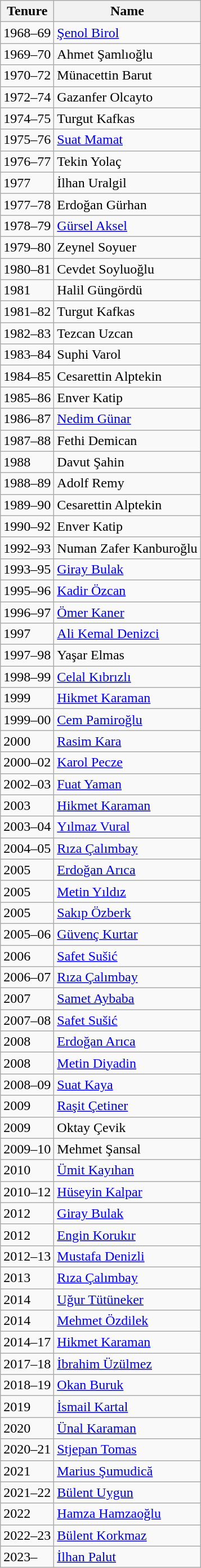<table class="wikitable sortable">
<tr>
<th>Tenure</th>
<th>Name</th>
</tr>
<tr>
<td>1968–69</td>
<td> <a href='#'>Şenol Birol</a></td>
</tr>
<tr>
<td>1969–70</td>
<td> Ahmet Şamlıoğlu</td>
</tr>
<tr>
<td>1970–72</td>
<td> Münacettin Barut</td>
</tr>
<tr>
<td>1972–74</td>
<td> Gazanfer Olcayto</td>
</tr>
<tr>
<td>1974–75</td>
<td> Turgut Kafkas</td>
</tr>
<tr>
<td>1975–76</td>
<td> <a href='#'>Suat Mamat</a></td>
</tr>
<tr>
<td>1976–77</td>
<td> Tekin Yolaç</td>
</tr>
<tr>
<td>1977</td>
<td> İlhan Uralgil</td>
</tr>
<tr>
<td>1977–78</td>
<td> Erdoğan Gürhan</td>
</tr>
<tr>
<td>1978–79</td>
<td> <a href='#'>Gürsel Aksel</a></td>
</tr>
<tr>
<td>1979–80</td>
<td> Zeynel Soyuer</td>
</tr>
<tr>
<td>1980–81</td>
<td> Cevdet Soyluoğlu</td>
</tr>
<tr>
<td>1981</td>
<td> Halil Güngördü</td>
</tr>
<tr>
<td>1981–82</td>
<td> Turgut Kafkas</td>
</tr>
<tr>
<td>1982–83</td>
<td> Tezcan Uzcan</td>
</tr>
<tr>
<td>1983–84</td>
<td> Suphi Varol</td>
</tr>
<tr>
<td>1984–85</td>
<td> Cesarettin Alptekin</td>
</tr>
<tr>
<td>1985–86</td>
<td> Enver Katip</td>
</tr>
<tr>
<td>1986–87</td>
<td> <a href='#'>Nedim Günar</a></td>
</tr>
<tr>
<td>1987–88</td>
<td> Fethi Demican</td>
</tr>
<tr>
<td>1988</td>
<td> Davut Şahin</td>
</tr>
<tr>
<td>1988–89</td>
<td> Adolf Remy</td>
</tr>
<tr>
<td>1989–90</td>
<td> Cesarettin Alptekin</td>
</tr>
<tr>
<td>1990–92</td>
<td> Enver Katip</td>
</tr>
<tr>
<td>1992–93</td>
<td> Numan Zafer Kanburoğlu</td>
</tr>
<tr>
<td>1993–95</td>
<td> <a href='#'>Giray Bulak</a></td>
</tr>
<tr>
<td>1995–96</td>
<td> <a href='#'>Kadir Özcan</a></td>
</tr>
<tr>
<td>1996–97</td>
<td> <a href='#'>Ömer Kaner</a></td>
</tr>
<tr>
<td>1997</td>
<td> <a href='#'>Ali Kemal Denizci</a></td>
</tr>
<tr>
<td>1997–98</td>
<td> Yaşar Elmas</td>
</tr>
<tr>
<td>1998–99</td>
<td> <a href='#'>Celal Kıbrızlı</a></td>
</tr>
<tr>
<td>1999</td>
<td> <a href='#'>Hikmet Karaman</a></td>
</tr>
<tr>
<td>1999–00</td>
<td> <a href='#'>Cem Pamiroğlu</a></td>
</tr>
<tr>
<td>2000</td>
<td> <a href='#'>Rasim Kara</a></td>
</tr>
<tr>
<td>2000–02</td>
<td> <a href='#'>Karol Pecze</a></td>
</tr>
<tr>
<td>2002–03</td>
<td> <a href='#'>Fuat Yaman</a></td>
</tr>
<tr>
<td>2003</td>
<td> <a href='#'>Hikmet Karaman</a></td>
</tr>
<tr>
<td>2003–04</td>
<td> <a href='#'>Yılmaz Vural</a></td>
</tr>
<tr>
<td>2004–05</td>
<td> <a href='#'>Rıza Çalımbay</a></td>
</tr>
<tr>
<td>2005</td>
<td> <a href='#'>Erdoğan Arıca</a></td>
</tr>
<tr>
<td>2005</td>
<td> <a href='#'>Metin Yıldız</a></td>
</tr>
<tr>
<td>2005</td>
<td> <a href='#'>Sakıp Özberk</a></td>
</tr>
<tr>
<td>2005–06</td>
<td> <a href='#'>Güvenç Kurtar</a></td>
</tr>
<tr>
<td>2006</td>
<td> <a href='#'>Safet Sušić</a></td>
</tr>
<tr>
<td>2006–07</td>
<td> <a href='#'>Rıza Çalımbay</a></td>
</tr>
<tr>
<td>2007</td>
<td> <a href='#'>Samet Aybaba</a></td>
</tr>
<tr>
<td>2007–08</td>
<td> <a href='#'>Safet Sušić</a></td>
</tr>
<tr>
<td>2008</td>
<td> <a href='#'>Erdoğan Arıca</a></td>
</tr>
<tr>
<td>2008</td>
<td> <a href='#'>Metin Diyadin</a></td>
</tr>
<tr>
<td>2008–09</td>
<td> <a href='#'>Suat Kaya</a></td>
</tr>
<tr>
<td>2009</td>
<td> <a href='#'>Raşit Çetiner</a></td>
</tr>
<tr>
<td>2009</td>
<td> Oktay Çevik</td>
</tr>
<tr>
<td>2009–10</td>
<td> Mehmet Şansal</td>
</tr>
<tr>
<td>2010</td>
<td> <a href='#'>Ümit Kayıhan</a></td>
</tr>
<tr>
<td>2010–12</td>
<td> <a href='#'>Hüseyin Kalpar</a></td>
</tr>
<tr>
<td>2012</td>
<td> <a href='#'>Giray Bulak</a></td>
</tr>
<tr>
<td>2012</td>
<td> <a href='#'>Engin Korukır</a></td>
</tr>
<tr>
<td>2012–13</td>
<td> <a href='#'>Mustafa Denizli</a></td>
</tr>
<tr>
<td>2013</td>
<td> <a href='#'>Rıza Çalımbay</a></td>
</tr>
<tr>
<td>2014</td>
<td> <a href='#'>Uğur Tütüneker</a></td>
</tr>
<tr>
<td>2014</td>
<td> <a href='#'>Mehmet Özdilek</a></td>
</tr>
<tr>
<td>2014–17</td>
<td> <a href='#'>Hikmet Karaman</a></td>
</tr>
<tr>
<td>2017–18</td>
<td> <a href='#'>İbrahim Üzülmez</a></td>
</tr>
<tr>
<td>2018–19</td>
<td> <a href='#'>Okan Buruk</a></td>
</tr>
<tr>
<td>2019</td>
<td> <a href='#'>İsmail Kartal</a></td>
</tr>
<tr>
<td>2020</td>
<td> <a href='#'>Ünal Karaman</a></td>
</tr>
<tr>
<td>2020–21</td>
<td> <a href='#'>Stjepan Tomas</a></td>
</tr>
<tr>
<td>2021</td>
<td> <a href='#'>Marius Şumudică</a></td>
</tr>
<tr>
<td>2021–22</td>
<td> <a href='#'>Bülent Uygun</a></td>
</tr>
<tr>
<td>2022</td>
<td> <a href='#'>Hamza Hamzaoğlu</a></td>
</tr>
<tr>
<td>2022–23</td>
<td> <a href='#'>Bülent Korkmaz</a></td>
</tr>
<tr>
<td>2023–</td>
<td> <a href='#'>İlhan Palut</a></td>
</tr>
</table>
